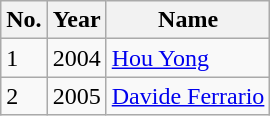<table class="wikitable">
<tr>
<th>No.</th>
<th>Year</th>
<th>Name</th>
</tr>
<tr>
<td>1</td>
<td>2004</td>
<td><a href='#'>Hou Yong</a></td>
</tr>
<tr>
<td>2</td>
<td>2005</td>
<td><a href='#'>Davide Ferrario</a></td>
</tr>
</table>
